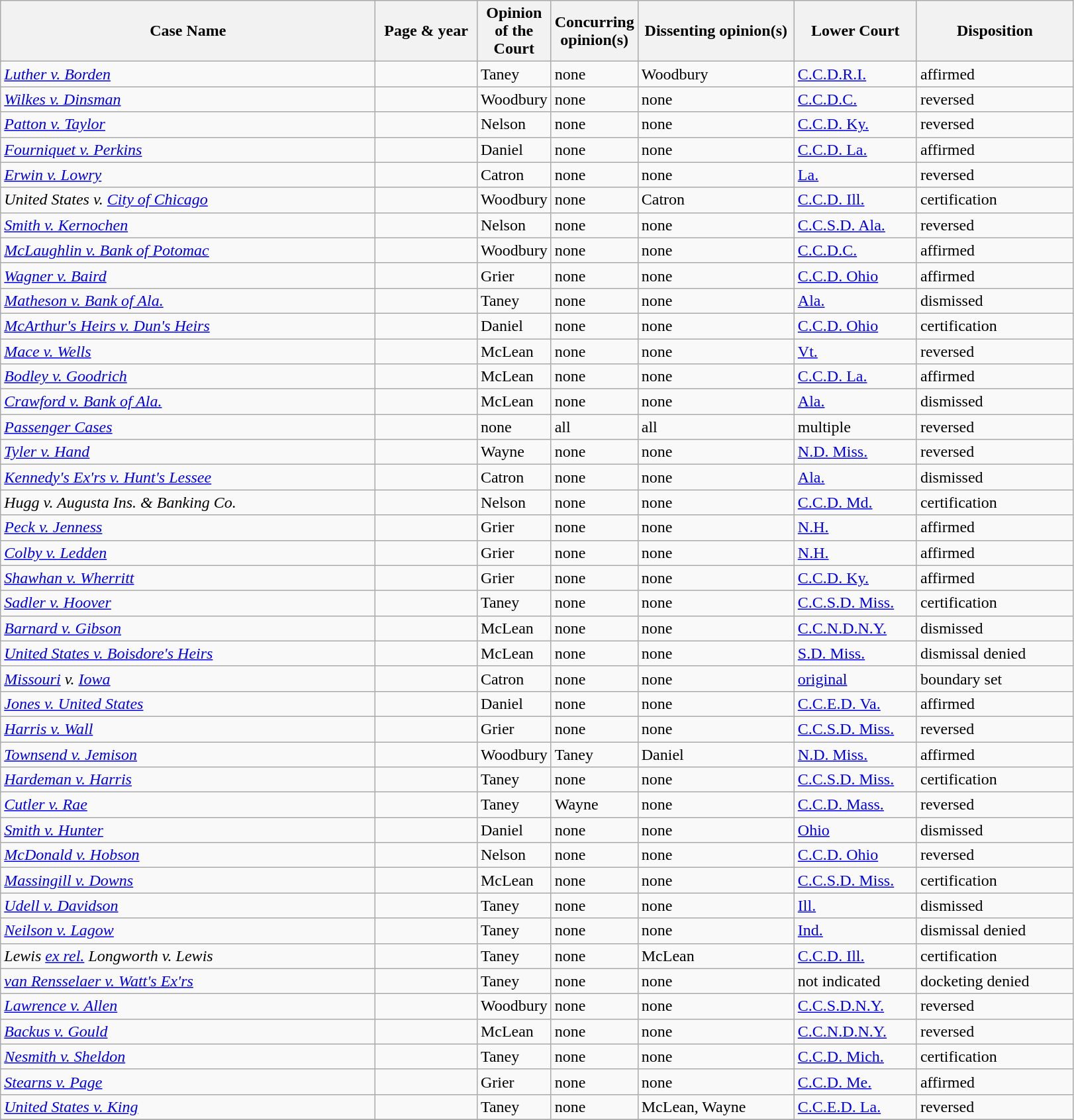<table class="wikitable sortable">
<tr>
<th scope="col" style="width: 370px;">Case Name</th>
<th scope="col" style="width: 95px;">Page & year</th>
<th scope="col" style="width: 10px;">Opinion of the Court</th>
<th scope="col" style="width: 10px;">Concurring opinion(s)</th>
<th scope="col" style="width: 150px;">Dissenting opinion(s)</th>
<th scope="col" style="width: 116px;">Lower Court</th>
<th scope="col" style="width: 150px;">Disposition</th>
</tr>
<tr>
<td><em><a href='#'>Luther v. Borden</a></em></td>
<td align="right"></td>
<td>Taney</td>
<td>none</td>
<td>Woodbury</td>
<td><a href='#'>C.C.D.R.I.</a></td>
<td>affirmed</td>
</tr>
<tr>
<td><em><a href='#'>Wilkes v. Dinsman</a></em></td>
<td align="right"></td>
<td>Woodbury</td>
<td>none</td>
<td>none</td>
<td><a href='#'>C.C.D.C.</a></td>
<td>reversed</td>
</tr>
<tr>
<td><em><a href='#'>Patton v. Taylor</a></em></td>
<td align="right"></td>
<td>Nelson</td>
<td>none</td>
<td>none</td>
<td><a href='#'>C.C.D. Ky.</a></td>
<td>reversed</td>
</tr>
<tr>
<td><em><a href='#'>Fourniquet v. Perkins</a></em></td>
<td align="right"></td>
<td>Daniel</td>
<td>none</td>
<td>none</td>
<td><a href='#'>C.C.D. La.</a></td>
<td>affirmed</td>
</tr>
<tr>
<td><em><a href='#'>Erwin v. Lowry</a></em></td>
<td align="right"></td>
<td>Catron</td>
<td>none</td>
<td>none</td>
<td><a href='#'>La.</a></td>
<td>reversed</td>
</tr>
<tr>
<td><em>United States v. <a href='#'>City of Chicago</a></em></td>
<td align="right"></td>
<td>Woodbury</td>
<td>none</td>
<td>Catron</td>
<td><a href='#'>C.C.D. Ill.</a></td>
<td>certification</td>
</tr>
<tr>
<td><em><a href='#'>Smith v. Kernochen</a></em></td>
<td align="right"></td>
<td>Nelson</td>
<td>none</td>
<td>none</td>
<td><a href='#'>C.C.S.D. Ala.</a></td>
<td>reversed</td>
</tr>
<tr>
<td><em><a href='#'>McLaughlin v. Bank of Potomac</a></em></td>
<td align="right"></td>
<td>Woodbury</td>
<td>none</td>
<td>none</td>
<td><a href='#'>C.C.D.C.</a></td>
<td>affirmed</td>
</tr>
<tr>
<td><em><a href='#'>Wagner v. Baird</a></em></td>
<td align="right"></td>
<td>Grier</td>
<td>none</td>
<td>none</td>
<td><a href='#'>C.C.D. Ohio</a></td>
<td>affirmed</td>
</tr>
<tr>
<td><em><a href='#'>Matheson v. Bank of Ala.</a></em></td>
<td align="right"></td>
<td>Taney</td>
<td>none</td>
<td>none</td>
<td><a href='#'>Ala.</a></td>
<td>dismissed</td>
</tr>
<tr>
<td><em><a href='#'>McArthur's Heirs v. Dun's Heirs</a></em></td>
<td align="right"></td>
<td>Daniel</td>
<td>none</td>
<td>none</td>
<td><a href='#'>C.C.D. Ohio</a></td>
<td>certification</td>
</tr>
<tr>
<td><em><a href='#'>Mace v. Wells</a></em></td>
<td align="right"></td>
<td>McLean</td>
<td>none</td>
<td>none</td>
<td><a href='#'>Vt.</a></td>
<td>reversed</td>
</tr>
<tr>
<td><em><a href='#'>Bodley v. Goodrich</a></em></td>
<td align="right"></td>
<td>McLean</td>
<td>none</td>
<td>none</td>
<td><a href='#'>C.C.D. La.</a></td>
<td>affirmed</td>
</tr>
<tr>
<td><em><a href='#'>Crawford v. Bank of Ala.</a></em></td>
<td align="right"></td>
<td>McLean</td>
<td>none</td>
<td>none</td>
<td><a href='#'>Ala.</a></td>
<td>dismissed</td>
</tr>
<tr>
<td><em><a href='#'>Passenger Cases</a></em></td>
<td align="right"></td>
<td>none</td>
<td>all</td>
<td>all</td>
<td>multiple</td>
<td>reversed</td>
</tr>
<tr>
<td><em><a href='#'>Tyler v. Hand</a></em></td>
<td align="right"></td>
<td>Wayne</td>
<td>none</td>
<td>none</td>
<td><a href='#'>N.D. Miss.</a></td>
<td>reversed</td>
</tr>
<tr>
<td><em><a href='#'>Kennedy's Ex'rs v. Hunt's Lessee</a></em></td>
<td align="right"></td>
<td>Catron</td>
<td>none</td>
<td>none</td>
<td><a href='#'>Ala.</a></td>
<td>dismissed</td>
</tr>
<tr>
<td><em>Hugg v. Augusta Ins. & Banking Co.</em></td>
<td align="right"></td>
<td>Nelson</td>
<td>none</td>
<td>none</td>
<td><a href='#'>C.C.D. Md.</a></td>
<td>certification</td>
</tr>
<tr>
<td><em><a href='#'>Peck v. Jenness</a></em></td>
<td align="right"></td>
<td>Grier</td>
<td>none</td>
<td>none</td>
<td><a href='#'>N.H.</a></td>
<td>affirmed</td>
</tr>
<tr>
<td><em><a href='#'>Colby v. Ledden</a></em></td>
<td align="right"></td>
<td>Grier</td>
<td>none</td>
<td>none</td>
<td><a href='#'>N.H.</a></td>
<td>affirmed</td>
</tr>
<tr>
<td><em><a href='#'>Shawhan v. Wherritt</a></em></td>
<td align="right"></td>
<td>Grier</td>
<td>none</td>
<td>none</td>
<td><a href='#'>C.C.D. Ky.</a></td>
<td>affirmed</td>
</tr>
<tr>
<td><em><a href='#'>Sadler v. Hoover</a></em></td>
<td align="right"></td>
<td>Taney</td>
<td>none</td>
<td>none</td>
<td><a href='#'>C.C.S.D. Miss.</a></td>
<td>certification</td>
</tr>
<tr>
<td><em><a href='#'>Barnard v. Gibson</a></em></td>
<td align="right"></td>
<td>McLean</td>
<td>none</td>
<td>none</td>
<td><a href='#'>C.C.N.D.N.Y.</a></td>
<td>dismissed</td>
</tr>
<tr>
<td><em><a href='#'>United States v. Boisdore's Heirs</a></em></td>
<td align="right"></td>
<td>McLean</td>
<td>none</td>
<td>none</td>
<td><a href='#'>S.D. Miss.</a></td>
<td>dismissal denied</td>
</tr>
<tr>
<td><em><a href='#'>Missouri</a> v. <a href='#'>Iowa</a></em></td>
<td align="right"></td>
<td>Catron</td>
<td>none</td>
<td>none</td>
<td><a href='#'>original</a></td>
<td>boundary set</td>
</tr>
<tr>
<td><em><a href='#'>Jones v. United States</a></em></td>
<td align="right"></td>
<td>Daniel</td>
<td>none</td>
<td>none</td>
<td><a href='#'>C.C.E.D. Va.</a></td>
<td>affirmed</td>
</tr>
<tr>
<td><em><a href='#'>Harris v. Wall</a></em></td>
<td align="right"></td>
<td>Grier</td>
<td>none</td>
<td>none</td>
<td><a href='#'>C.C.S.D. Miss.</a></td>
<td>reversed</td>
</tr>
<tr>
<td><em><a href='#'>Townsend v. Jemison</a></em></td>
<td align="right"></td>
<td>Woodbury</td>
<td>Taney</td>
<td>Daniel</td>
<td><a href='#'>N.D. Miss.</a></td>
<td>affirmed</td>
</tr>
<tr>
<td><em><a href='#'>Hardeman v. Harris</a></em></td>
<td align="right"></td>
<td>Taney</td>
<td>none</td>
<td>none</td>
<td><a href='#'>C.C.S.D. Miss.</a></td>
<td>certification</td>
</tr>
<tr>
<td><em><a href='#'>Cutler v. Rae</a></em></td>
<td align="right"></td>
<td>Taney</td>
<td>Wayne</td>
<td>none</td>
<td><a href='#'>C.C.D. Mass.</a></td>
<td>reversed</td>
</tr>
<tr>
<td><em><a href='#'>Smith v. Hunter</a></em></td>
<td align="right"></td>
<td>Daniel</td>
<td>none</td>
<td>none</td>
<td><a href='#'>Ohio</a></td>
<td>dismissed</td>
</tr>
<tr>
<td><em><a href='#'>McDonald v. Hobson</a></em></td>
<td align="right"></td>
<td>Nelson</td>
<td>none</td>
<td>none</td>
<td><a href='#'>C.C.D. Ohio</a></td>
<td>reversed</td>
</tr>
<tr>
<td><em><a href='#'>Massingill v. Downs</a></em></td>
<td align="right"></td>
<td>McLean</td>
<td>none</td>
<td>none</td>
<td><a href='#'>C.C.S.D. Miss.</a></td>
<td>certification</td>
</tr>
<tr>
<td><em><a href='#'>Udell v. Davidson</a></em></td>
<td align="right"></td>
<td>Taney</td>
<td>none</td>
<td>none</td>
<td><a href='#'>Ill.</a></td>
<td>dismissed</td>
</tr>
<tr>
<td><em><a href='#'>Neilson v. Lagow</a></em></td>
<td align="right"></td>
<td>Taney</td>
<td>none</td>
<td>none</td>
<td><a href='#'>Ind.</a></td>
<td>dismissal denied</td>
</tr>
<tr>
<td><em>Lewis <a href='#'>ex rel.</a> Longworth v. Lewis</em></td>
<td align="right"></td>
<td>Taney</td>
<td>none</td>
<td>McLean</td>
<td><a href='#'>C.C.D. Ill.</a></td>
<td>certification</td>
</tr>
<tr>
<td><em><a href='#'>van Rensselaer v. Watt's Ex'rs</a></em></td>
<td align="right"></td>
<td>Taney</td>
<td>none</td>
<td>none</td>
<td>not indicated</td>
<td>docketing denied</td>
</tr>
<tr>
<td><em><a href='#'>Lawrence v. Allen</a></em></td>
<td align="right"></td>
<td>Woodbury</td>
<td>none</td>
<td>none</td>
<td><a href='#'>C.C.S.D.N.Y.</a></td>
<td>reversed</td>
</tr>
<tr>
<td><em><a href='#'>Backus v. Gould</a></em></td>
<td align="right"></td>
<td>McLean</td>
<td>none</td>
<td>none</td>
<td><a href='#'>C.C.N.D.N.Y.</a></td>
<td>reversed</td>
</tr>
<tr>
<td><em><a href='#'>Nesmith v. Sheldon</a></em></td>
<td align="right"></td>
<td>Taney</td>
<td>none</td>
<td>none</td>
<td><a href='#'>C.C.D. Mich.</a></td>
<td>certification</td>
</tr>
<tr>
<td><em><a href='#'>Stearns v. Page</a></em></td>
<td align="right"></td>
<td>Grier</td>
<td>none</td>
<td>none</td>
<td><a href='#'>C.C.D. Me.</a></td>
<td>affirmed</td>
</tr>
<tr>
<td><em><a href='#'>United States v. King</a></em></td>
<td align="right"></td>
<td>Taney</td>
<td>none</td>
<td>McLean, Wayne</td>
<td><a href='#'>C.C.E.D. La.</a></td>
<td>reversed</td>
</tr>
<tr>
</tr>
</table>
